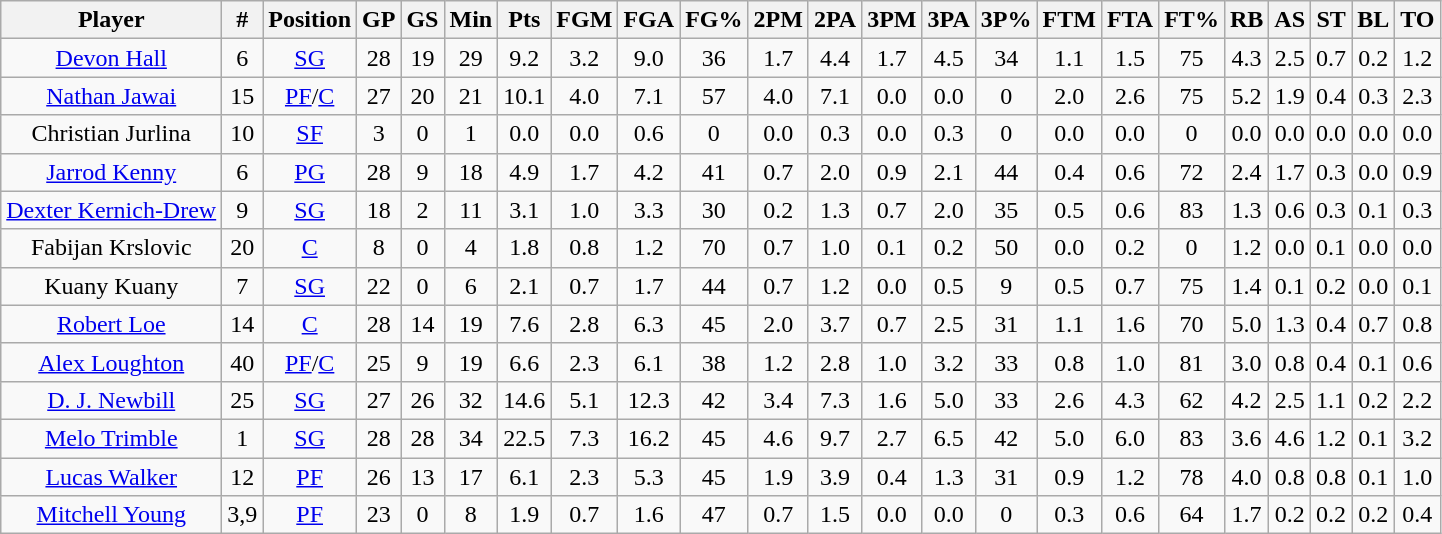<table class="wikitable sortable">
<tr>
<th>Player</th>
<th>#</th>
<th>Position</th>
<th>GP</th>
<th>GS</th>
<th>Min</th>
<th>Pts</th>
<th>FGM</th>
<th>FGA</th>
<th>FG%</th>
<th>2PM</th>
<th>2PA</th>
<th>3PM</th>
<th>3PA</th>
<th>3P%</th>
<th>FTM</th>
<th>FTA</th>
<th>FT%</th>
<th>RB</th>
<th>AS</th>
<th>ST</th>
<th>BL</th>
<th>TO</th>
</tr>
<tr>
<td style="text-align:center;"><a href='#'>Devon Hall</a></td>
<td style="text-align:center;">6</td>
<td style="text-align:center;"><a href='#'>SG</a></td>
<td style="text-align:center;">28</td>
<td style="text-align:center;">19</td>
<td style="text-align:center;">29</td>
<td style="text-align:center;">9.2</td>
<td style="text-align:center;">3.2</td>
<td style="text-align:center;">9.0</td>
<td style="text-align:center;">36</td>
<td style="text-align:center;">1.7</td>
<td style="text-align:center;">4.4</td>
<td style="text-align:center;">1.7</td>
<td style="text-align:center;">4.5</td>
<td style="text-align:center;">34</td>
<td style="text-align:center;">1.1</td>
<td style="text-align:center;">1.5</td>
<td style="text-align:center;">75</td>
<td style="text-align:center;">4.3</td>
<td style="text-align:center;">2.5</td>
<td style="text-align:center;">0.7</td>
<td style="text-align:center;">0.2</td>
<td style="text-align:center;">1.2</td>
</tr>
<tr>
<td style="text-align:center;"><a href='#'>Nathan Jawai</a></td>
<td style="text-align:center;">15</td>
<td style="text-align:center;"><a href='#'>PF</a>/<a href='#'>C</a></td>
<td style="text-align:center;">27</td>
<td style="text-align:center;">20</td>
<td style="text-align:center;">21</td>
<td style="text-align:center;">10.1</td>
<td style="text-align:center;">4.0</td>
<td style="text-align:center;">7.1</td>
<td style="text-align:center;">57</td>
<td style="text-align:center;">4.0</td>
<td style="text-align:center;">7.1</td>
<td style="text-align:center;">0.0</td>
<td style="text-align:center;">0.0</td>
<td style="text-align:center;">0</td>
<td style="text-align:center;">2.0</td>
<td style="text-align:center;">2.6</td>
<td style="text-align:center;">75</td>
<td style="text-align:center;">5.2</td>
<td style="text-align:center;">1.9</td>
<td style="text-align:center;">0.4</td>
<td style="text-align:center;">0.3</td>
<td style="text-align:center;">2.3</td>
</tr>
<tr>
<td style="text-align:center;">Christian Jurlina</td>
<td style="text-align:center;">10</td>
<td style="text-align:center;"><a href='#'>SF</a></td>
<td style="text-align:center;">3</td>
<td style="text-align:center;">0</td>
<td style="text-align:center;">1</td>
<td style="text-align:center;">0.0</td>
<td style="text-align:center;">0.0</td>
<td style="text-align:center;">0.6</td>
<td style="text-align:center;">0</td>
<td style="text-align:center;">0.0</td>
<td style="text-align:center;">0.3</td>
<td style="text-align:center;">0.0</td>
<td style="text-align:center;">0.3</td>
<td style="text-align:center;">0</td>
<td style="text-align:center;">0.0</td>
<td style="text-align:center;">0.0</td>
<td style="text-align:center;">0</td>
<td style="text-align:center;">0.0</td>
<td style="text-align:center;">0.0</td>
<td style="text-align:center;">0.0</td>
<td style="text-align:center;">0.0</td>
<td style="text-align:center;">0.0</td>
</tr>
<tr>
<td style="text-align:center;"><a href='#'>Jarrod Kenny</a></td>
<td style="text-align:center;">6</td>
<td style="text-align:center;"><a href='#'>PG</a></td>
<td style="text-align:center;">28</td>
<td style="text-align:center;">9</td>
<td style="text-align:center;">18</td>
<td style="text-align:center;">4.9</td>
<td style="text-align:center;">1.7</td>
<td style="text-align:center;">4.2</td>
<td style="text-align:center;">41</td>
<td style="text-align:center;">0.7</td>
<td style="text-align:center;">2.0</td>
<td style="text-align:center;">0.9</td>
<td style="text-align:center;">2.1</td>
<td style="text-align:center;">44</td>
<td style="text-align:center;">0.4</td>
<td style="text-align:center;">0.6</td>
<td style="text-align:center;">72</td>
<td style="text-align:center;">2.4</td>
<td style="text-align:center;">1.7</td>
<td style="text-align:center;">0.3</td>
<td style="text-align:center;">0.0</td>
<td style="text-align:center;">0.9</td>
</tr>
<tr>
<td style="text-align:center;"><a href='#'>Dexter Kernich-Drew</a></td>
<td style="text-align:center;">9</td>
<td style="text-align:center;"><a href='#'>SG</a></td>
<td style="text-align:center;">18</td>
<td style="text-align:center;">2</td>
<td style="text-align:center;">11</td>
<td style="text-align:center;">3.1</td>
<td style="text-align:center;">1.0</td>
<td style="text-align:center;">3.3</td>
<td style="text-align:center;">30</td>
<td style="text-align:center;">0.2</td>
<td style="text-align:center;">1.3</td>
<td style="text-align:center;">0.7</td>
<td style="text-align:center;">2.0</td>
<td style="text-align:center;">35</td>
<td style="text-align:center;">0.5</td>
<td style="text-align:center;">0.6</td>
<td style="text-align:center;">83</td>
<td style="text-align:center;">1.3</td>
<td style="text-align:center;">0.6</td>
<td style="text-align:center;">0.3</td>
<td style="text-align:center;">0.1</td>
<td style="text-align:center;">0.3</td>
</tr>
<tr>
<td style="text-align:center;">Fabijan Krslovic</td>
<td style="text-align:center;">20</td>
<td style="text-align:center;"><a href='#'>C</a></td>
<td style="text-align:center;">8</td>
<td style="text-align:center;">0</td>
<td style="text-align:center;">4</td>
<td style="text-align:center;">1.8</td>
<td style="text-align:center;">0.8</td>
<td style="text-align:center;">1.2</td>
<td style="text-align:center;">70</td>
<td style="text-align:center;">0.7</td>
<td style="text-align:center;">1.0</td>
<td style="text-align:center;">0.1</td>
<td style="text-align:center;">0.2</td>
<td style="text-align:center;">50</td>
<td style="text-align:center;">0.0</td>
<td style="text-align:center;">0.2</td>
<td style="text-align:center;">0</td>
<td style="text-align:center;">1.2</td>
<td style="text-align:center;">0.0</td>
<td style="text-align:center;">0.1</td>
<td style="text-align:center;">0.0</td>
<td style="text-align:center;">0.0</td>
</tr>
<tr>
<td style="text-align:center;">Kuany Kuany</td>
<td style="text-align:center;">7</td>
<td style="text-align:center;"><a href='#'>SG</a></td>
<td style="text-align:center;">22</td>
<td style="text-align:center;">0</td>
<td style="text-align:center;">6</td>
<td style="text-align:center;">2.1</td>
<td style="text-align:center;">0.7</td>
<td style="text-align:center;">1.7</td>
<td style="text-align:center;">44</td>
<td style="text-align:center;">0.7</td>
<td style="text-align:center;">1.2</td>
<td style="text-align:center;">0.0</td>
<td style="text-align:center;">0.5</td>
<td style="text-align:center;">9</td>
<td style="text-align:center;">0.5</td>
<td style="text-align:center;">0.7</td>
<td style="text-align:center;">75</td>
<td style="text-align:center;">1.4</td>
<td style="text-align:center;">0.1</td>
<td style="text-align:center;">0.2</td>
<td style="text-align:center;">0.0</td>
<td style="text-align:center;">0.1</td>
</tr>
<tr>
<td style="text-align:center;"><a href='#'>Robert Loe</a></td>
<td style="text-align:center;">14</td>
<td style="text-align:center;"><a href='#'>C</a></td>
<td style="text-align:center;">28</td>
<td style="text-align:center;">14</td>
<td style="text-align:center;">19</td>
<td style="text-align:center;">7.6</td>
<td style="text-align:center;">2.8</td>
<td style="text-align:center;">6.3</td>
<td style="text-align:center;">45</td>
<td style="text-align:center;">2.0</td>
<td style="text-align:center;">3.7</td>
<td style="text-align:center;">0.7</td>
<td style="text-align:center;">2.5</td>
<td style="text-align:center;">31</td>
<td style="text-align:center;">1.1</td>
<td style="text-align:center;">1.6</td>
<td style="text-align:center;">70</td>
<td style="text-align:center;">5.0</td>
<td style="text-align:center;">1.3</td>
<td style="text-align:center;">0.4</td>
<td style="text-align:center;">0.7</td>
<td style="text-align:center;">0.8</td>
</tr>
<tr>
<td style="text-align:center;"><a href='#'>Alex Loughton</a></td>
<td style="text-align:center;">40</td>
<td style="text-align:center;"><a href='#'>PF</a>/<a href='#'>C</a></td>
<td style="text-align:center;">25</td>
<td style="text-align:center;">9</td>
<td style="text-align:center;">19</td>
<td style="text-align:center;">6.6</td>
<td style="text-align:center;">2.3</td>
<td style="text-align:center;">6.1</td>
<td style="text-align:center;">38</td>
<td style="text-align:center;">1.2</td>
<td style="text-align:center;">2.8</td>
<td style="text-align:center;">1.0</td>
<td style="text-align:center;">3.2</td>
<td style="text-align:center;">33</td>
<td style="text-align:center;">0.8</td>
<td style="text-align:center;">1.0</td>
<td style="text-align:center;">81</td>
<td style="text-align:center;">3.0</td>
<td style="text-align:center;">0.8</td>
<td style="text-align:center;">0.4</td>
<td style="text-align:center;">0.1</td>
<td style="text-align:center;">0.6</td>
</tr>
<tr>
<td style="text-align:center;"><a href='#'>D. J. Newbill</a></td>
<td style="text-align:center;">25</td>
<td style="text-align:center;"><a href='#'>SG</a></td>
<td style="text-align:center;">27</td>
<td style="text-align:center;">26</td>
<td style="text-align:center;">32</td>
<td style="text-align:center;">14.6</td>
<td style="text-align:center;">5.1</td>
<td style="text-align:center;">12.3</td>
<td style="text-align:center;">42</td>
<td style="text-align:center;">3.4</td>
<td style="text-align:center;">7.3</td>
<td style="text-align:center;">1.6</td>
<td style="text-align:center;">5.0</td>
<td style="text-align:center;">33</td>
<td style="text-align:center;">2.6</td>
<td style="text-align:center;">4.3</td>
<td style="text-align:center;">62</td>
<td style="text-align:center;">4.2</td>
<td style="text-align:center;">2.5</td>
<td style="text-align:center;">1.1</td>
<td style="text-align:center;">0.2</td>
<td style="text-align:center;">2.2</td>
</tr>
<tr>
<td style="text-align:center;"><a href='#'>Melo Trimble</a></td>
<td style="text-align:center;">1</td>
<td style="text-align:center;"><a href='#'>SG</a></td>
<td style="text-align:center;">28</td>
<td style="text-align:center;">28</td>
<td style="text-align:center;">34</td>
<td style="text-align:center;">22.5</td>
<td style="text-align:center;">7.3</td>
<td style="text-align:center;">16.2</td>
<td style="text-align:center;">45</td>
<td style="text-align:center;">4.6</td>
<td style="text-align:center;">9.7</td>
<td style="text-align:center;">2.7</td>
<td style="text-align:center;">6.5</td>
<td style="text-align:center;">42</td>
<td style="text-align:center;">5.0</td>
<td style="text-align:center;">6.0</td>
<td style="text-align:center;">83</td>
<td style="text-align:center;">3.6</td>
<td style="text-align:center;">4.6</td>
<td style="text-align:center;">1.2</td>
<td style="text-align:center;">0.1</td>
<td style="text-align:center;">3.2</td>
</tr>
<tr>
<td style="text-align:center;"><a href='#'>Lucas Walker</a></td>
<td style="text-align:center;">12</td>
<td style="text-align:center;"><a href='#'>PF</a></td>
<td style="text-align:center;">26</td>
<td style="text-align:center;">13</td>
<td style="text-align:center;">17</td>
<td style="text-align:center;">6.1</td>
<td style="text-align:center;">2.3</td>
<td style="text-align:center;">5.3</td>
<td style="text-align:center;">45</td>
<td style="text-align:center;">1.9</td>
<td style="text-align:center;">3.9</td>
<td style="text-align:center;">0.4</td>
<td style="text-align:center;">1.3</td>
<td style="text-align:center;">31</td>
<td style="text-align:center;">0.9</td>
<td style="text-align:center;">1.2</td>
<td style="text-align:center;">78</td>
<td style="text-align:center;">4.0</td>
<td style="text-align:center;">0.8</td>
<td style="text-align:center;">0.8</td>
<td style="text-align:center;">0.1</td>
<td style="text-align:center;">1.0</td>
</tr>
<tr>
<td style="text-align:center;"><a href='#'>Mitchell Young</a></td>
<td style="text-align:center;">3,9</td>
<td style="text-align:center;"><a href='#'>PF</a></td>
<td style="text-align:center;">23</td>
<td style="text-align:center;">0</td>
<td style="text-align:center;">8</td>
<td style="text-align:center;">1.9</td>
<td style="text-align:center;">0.7</td>
<td style="text-align:center;">1.6</td>
<td style="text-align:center;">47</td>
<td style="text-align:center;">0.7</td>
<td style="text-align:center;">1.5</td>
<td style="text-align:center;">0.0</td>
<td style="text-align:center;">0.0</td>
<td style="text-align:center;">0</td>
<td style="text-align:center;">0.3</td>
<td style="text-align:center;">0.6</td>
<td style="text-align:center;">64</td>
<td style="text-align:center;">1.7</td>
<td style="text-align:center;">0.2</td>
<td style="text-align:center;">0.2</td>
<td style="text-align:center;">0.2</td>
<td style="text-align:center;">0.4</td>
</tr>
</table>
